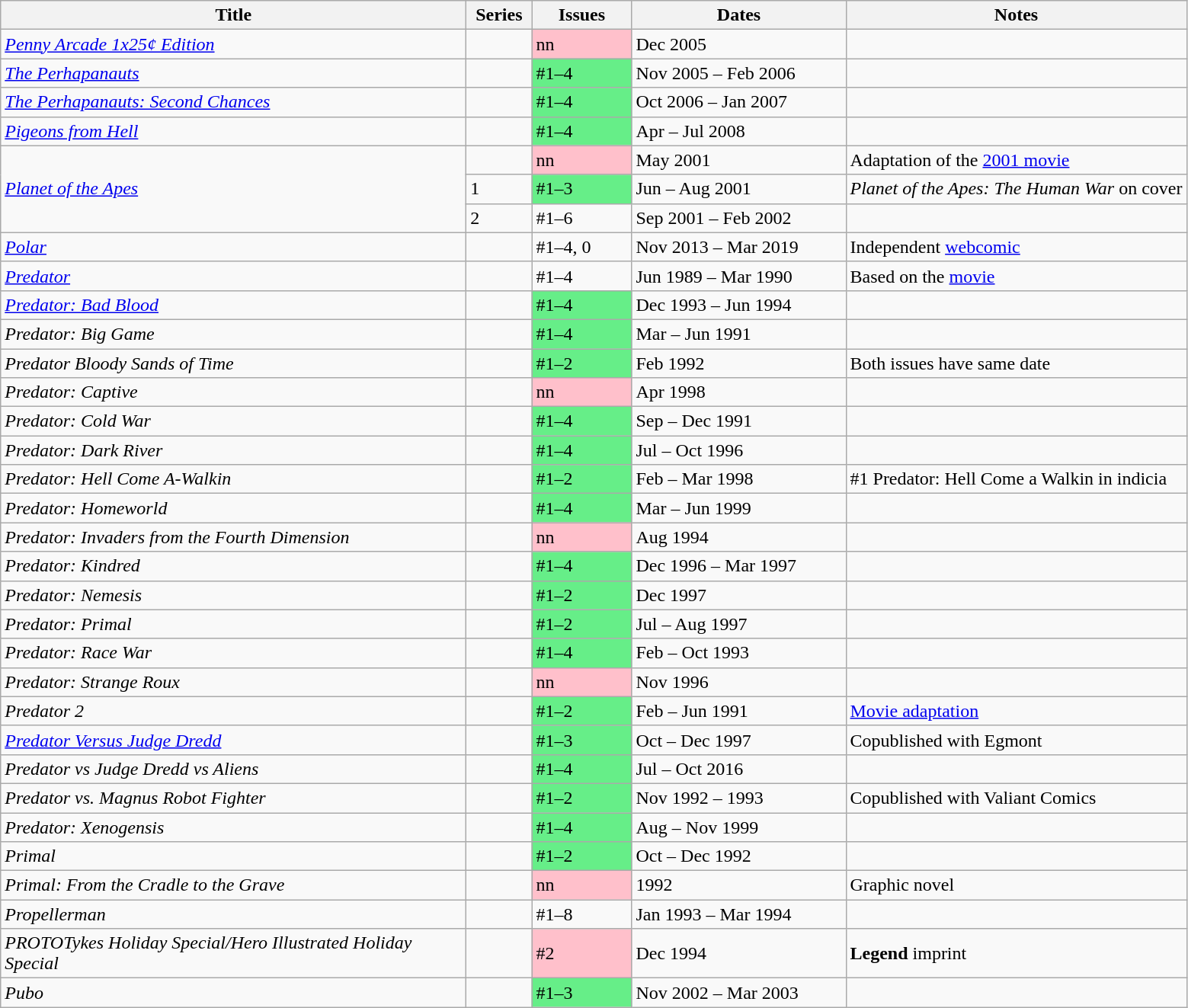<table class="wikitable">
<tr>
<th scope="col" style="width: 400px;">Title</th>
<th scope="col" style="width: 50px;">Series</th>
<th scope="col" style="width: 80px;">Issues</th>
<th scope="col" style="width: 180px;">Dates</th>
<th>Notes</th>
</tr>
<tr>
<td><em><a href='#'>Penny Arcade 1x25¢ Edition</a></em></td>
<td></td>
<td style="background:#FFC0CB;">nn</td>
<td>Dec 2005</td>
<td></td>
</tr>
<tr>
<td><em><a href='#'>The Perhapanauts</a></em></td>
<td></td>
<td style="background:#66EE88;">#1–4</td>
<td>Nov 2005 – Feb 2006</td>
<td></td>
</tr>
<tr>
<td><em><a href='#'>The Perhapanauts: Second Chances</a></em></td>
<td></td>
<td style="background:#66EE88;">#1–4</td>
<td>Oct 2006 – Jan 2007</td>
<td></td>
</tr>
<tr>
<td><em><a href='#'>Pigeons from Hell</a></em></td>
<td></td>
<td style="background:#66EE88;">#1–4</td>
<td>Apr – Jul 2008</td>
<td></td>
</tr>
<tr>
<td rowspan="3"><em><a href='#'>Planet of the Apes</a></em></td>
<td></td>
<td style="background:#FFC0CB;">nn</td>
<td>May 2001</td>
<td>Adaptation of the <a href='#'>2001 movie</a></td>
</tr>
<tr>
<td>1</td>
<td style="background:#66EE88;">#1–3</td>
<td>Jun – Aug 2001</td>
<td><em>Planet of the Apes: The Human War</em> on cover</td>
</tr>
<tr>
<td>2</td>
<td>#1–6</td>
<td>Sep 2001 – Feb 2002</td>
<td></td>
</tr>
<tr>
<td><em><a href='#'>Polar</a></em></td>
<td></td>
<td>#1–4, 0</td>
<td>Nov 2013 – Mar 2019</td>
<td>Independent <a href='#'>webcomic</a></td>
</tr>
<tr>
<td><em><a href='#'>Predator</a></em></td>
<td></td>
<td>#1–4</td>
<td>Jun 1989 – Mar 1990</td>
<td>Based on the <a href='#'>movie</a></td>
</tr>
<tr>
<td><em><a href='#'>Predator: Bad Blood</a></em></td>
<td></td>
<td style="background:#66EE88;">#1–4</td>
<td>Dec 1993 – Jun 1994</td>
<td></td>
</tr>
<tr>
<td><em>Predator: Big Game</em></td>
<td></td>
<td style="background:#66EE88;">#1–4</td>
<td>Mar – Jun 1991</td>
<td></td>
</tr>
<tr>
<td><em>Predator Bloody Sands of Time</em></td>
<td></td>
<td style="background:#66EE88;">#1–2</td>
<td>Feb 1992</td>
<td>Both issues have same date</td>
</tr>
<tr>
<td><em>Predator: Captive</em></td>
<td></td>
<td style="background:#FFC0CB;">nn</td>
<td>Apr 1998</td>
<td></td>
</tr>
<tr>
<td><em>Predator: Cold War</em></td>
<td></td>
<td style="background:#66EE88;">#1–4</td>
<td>Sep – Dec 1991</td>
<td></td>
</tr>
<tr>
<td><em>Predator: Dark River</em></td>
<td></td>
<td style="background:#66EE88;">#1–4</td>
<td>Jul – Oct 1996</td>
<td></td>
</tr>
<tr>
<td><em>Predator: Hell Come A-Walkin<strong></td>
<td></td>
<td style="background:#66EE88;">#1–2</td>
<td>Feb – Mar 1998</td>
<td>#1 </em>Predator: Hell Come a Walkin</strong> in indicia</td>
</tr>
<tr>
<td><em>Predator: Homeworld</em></td>
<td></td>
<td style="background:#66EE88;">#1–4</td>
<td>Mar – Jun 1999</td>
<td></td>
</tr>
<tr>
<td><em>Predator: Invaders from the Fourth Dimension</em></td>
<td></td>
<td style="background:#FFC0CB;">nn</td>
<td>Aug 1994</td>
<td></td>
</tr>
<tr>
<td><em>Predator: Kindred</em></td>
<td></td>
<td style="background:#66EE88;">#1–4</td>
<td>Dec 1996 – Mar 1997</td>
<td></td>
</tr>
<tr>
<td><em>Predator: Nemesis</em></td>
<td></td>
<td style="background:#66EE88;">#1–2</td>
<td>Dec 1997</td>
<td></td>
</tr>
<tr>
<td><em>Predator: Primal</em></td>
<td></td>
<td style="background:#66EE88;">#1–2</td>
<td>Jul – Aug 1997</td>
<td></td>
</tr>
<tr>
<td><em>Predator: Race War</em></td>
<td></td>
<td style="background:#66EE88;">#1–4</td>
<td>Feb – Oct 1993</td>
<td></td>
</tr>
<tr>
<td><em>Predator: Strange Roux</em></td>
<td></td>
<td style="background:#FFC0CB;">nn</td>
<td>Nov 1996</td>
<td></td>
</tr>
<tr>
<td><em>Predator 2</em></td>
<td></td>
<td style="background:#66EE88;">#1–2</td>
<td>Feb – Jun 1991</td>
<td><a href='#'>Movie adaptation</a></td>
</tr>
<tr>
<td><em><a href='#'>Predator Versus Judge Dredd</a></em></td>
<td></td>
<td style="background:#66EE88;">#1–3</td>
<td>Oct – Dec 1997</td>
<td>Copublished with Egmont</td>
</tr>
<tr>
<td><em>Predator vs Judge Dredd vs Aliens</em></td>
<td></td>
<td style="background:#66EE88;">#1–4</td>
<td>Jul – Oct 2016</td>
<td></td>
</tr>
<tr>
<td><em>Predator vs. Magnus Robot Fighter </em></td>
<td></td>
<td style="background:#66EE88;">#1–2</td>
<td>Nov 1992 – 1993</td>
<td>Copublished with Valiant Comics</td>
</tr>
<tr>
<td><em>Predator: Xenogensis</em></td>
<td></td>
<td style="background:#66EE88;">#1–4</td>
<td>Aug – Nov 1999</td>
<td></td>
</tr>
<tr>
<td><em>Primal</em></td>
<td></td>
<td style="background:#66EE88;">#1–2</td>
<td>Oct – Dec 1992</td>
<td></td>
</tr>
<tr>
<td><em>Primal: From the Cradle to the Grave</em></td>
<td></td>
<td style="background:#FFC0CB;">nn</td>
<td>1992</td>
<td>Graphic novel</td>
</tr>
<tr>
<td><em>Propellerman</em></td>
<td></td>
<td>#1–8</td>
<td>Jan 1993 – Mar 1994</td>
<td></td>
</tr>
<tr>
<td><em>PROTOTykes Holiday Special/Hero Illustrated Holiday Special</em></td>
<td></td>
<td style="background:#FFC0CB;">#2</td>
<td>Dec 1994</td>
<td><strong>Legend</strong> imprint</td>
</tr>
<tr>
<td><em>Pubo</em></td>
<td></td>
<td style="background:#66EE88;">#1–3</td>
<td>Nov 2002 – Mar 2003</td>
<td></td>
</tr>
</table>
